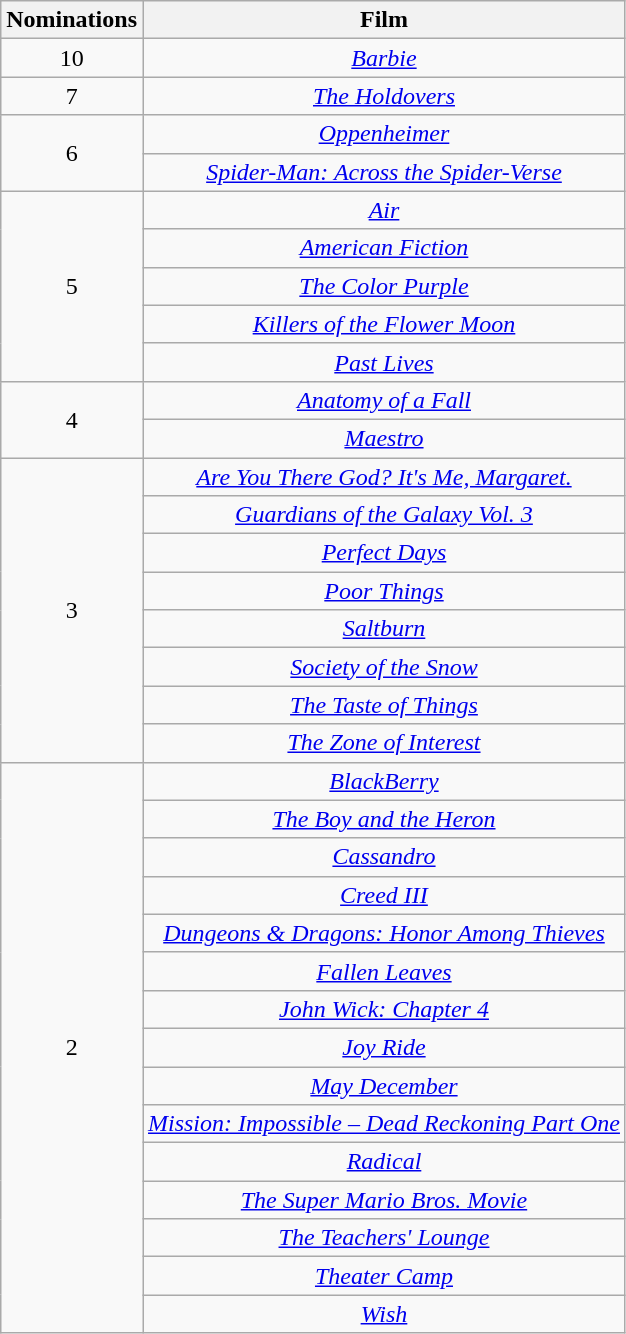<table class="wikitable" rowspan="2" style="text-align:center" background: #f6e39c;>
<tr>
<th scope="col" style="width:55px;">Nominations</th>
<th scope="col" style="text-align:center;">Film</th>
</tr>
<tr>
<td style="text-align:center">10</td>
<td><em><a href='#'>Barbie</a></em></td>
</tr>
<tr>
<td style="text-align:center">7</td>
<td><em><a href='#'>The Holdovers</a></em></td>
</tr>
<tr>
<td rowspan="2" style="text-align:center">6</td>
<td><em><a href='#'>Oppenheimer</a></em></td>
</tr>
<tr>
<td><em><a href='#'>Spider-Man: Across the Spider-Verse</a></em></td>
</tr>
<tr>
<td rowspan="5" style="text-align:center">5</td>
<td><em><a href='#'>Air</a></em></td>
</tr>
<tr>
<td><em><a href='#'>American Fiction</a></em></td>
</tr>
<tr>
<td><em><a href='#'>The Color Purple</a></em></td>
</tr>
<tr>
<td><em><a href='#'>Killers of the Flower Moon</a></em></td>
</tr>
<tr>
<td><em><a href='#'>Past Lives</a></em></td>
</tr>
<tr>
<td rowspan="2" style="text-align:center">4</td>
<td><em><a href='#'>Anatomy of a Fall</a></em></td>
</tr>
<tr>
<td><em><a href='#'>Maestro</a></em></td>
</tr>
<tr>
<td rowspan="8" style="text-align:center">3</td>
<td><em><a href='#'>Are You There God? It's Me, Margaret.</a></em></td>
</tr>
<tr>
<td><em><a href='#'>Guardians of the Galaxy Vol. 3</a></em></td>
</tr>
<tr>
<td><em><a href='#'>Perfect Days</a></em></td>
</tr>
<tr>
<td><em><a href='#'>Poor Things</a></em></td>
</tr>
<tr>
<td><em><a href='#'>Saltburn</a></em></td>
</tr>
<tr>
<td><em><a href='#'>Society of the Snow</a></em></td>
</tr>
<tr>
<td><em><a href='#'>The Taste of Things</a></em></td>
</tr>
<tr>
<td><em><a href='#'>The Zone of Interest</a></em></td>
</tr>
<tr>
<td rowspan="15" style="text-align:center">2</td>
<td><em><a href='#'>BlackBerry</a></em></td>
</tr>
<tr>
<td><em><a href='#'>The Boy and the Heron</a></em></td>
</tr>
<tr>
<td><em><a href='#'>Cassandro</a></em></td>
</tr>
<tr>
<td><em><a href='#'>Creed III</a></em></td>
</tr>
<tr>
<td><em><a href='#'>Dungeons & Dragons: Honor Among Thieves</a></em></td>
</tr>
<tr>
<td><em><a href='#'>Fallen Leaves</a></em></td>
</tr>
<tr>
<td><em><a href='#'>John Wick: Chapter 4</a></em></td>
</tr>
<tr>
<td><em><a href='#'>Joy Ride</a></em></td>
</tr>
<tr>
<td><em><a href='#'>May December</a></em></td>
</tr>
<tr>
<td><em><a href='#'>Mission: Impossible – Dead Reckoning Part One</a></em></td>
</tr>
<tr>
<td><em><a href='#'>Radical</a></em></td>
</tr>
<tr>
<td><em><a href='#'>The Super Mario Bros. Movie</a></em></td>
</tr>
<tr>
<td><em><a href='#'>The Teachers' Lounge</a></em></td>
</tr>
<tr>
<td><em><a href='#'>Theater Camp</a></em></td>
</tr>
<tr>
<td><em><a href='#'>Wish</a></em></td>
</tr>
</table>
